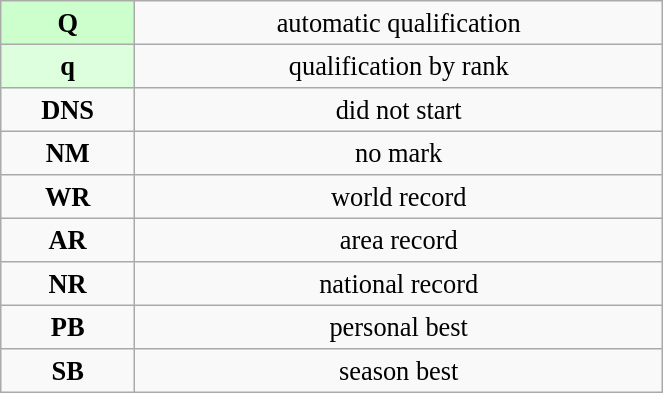<table class="wikitable" style=" text-align:center; font-size:110%;" width="35%">
<tr>
<td bgcolor="ccffcc"><strong>Q</strong></td>
<td>automatic qualification</td>
</tr>
<tr>
<td bgcolor="ddffdd"><strong>q</strong></td>
<td>qualification by rank</td>
</tr>
<tr>
<td><strong>DNS</strong></td>
<td>did not start</td>
</tr>
<tr>
<td><strong>NM</strong></td>
<td>no mark</td>
</tr>
<tr>
<td><strong>WR</strong></td>
<td>world record</td>
</tr>
<tr>
<td><strong>AR</strong></td>
<td>area record</td>
</tr>
<tr>
<td><strong>NR</strong></td>
<td>national record</td>
</tr>
<tr>
<td><strong>PB</strong></td>
<td>personal best</td>
</tr>
<tr>
<td><strong>SB</strong></td>
<td>season best</td>
</tr>
</table>
